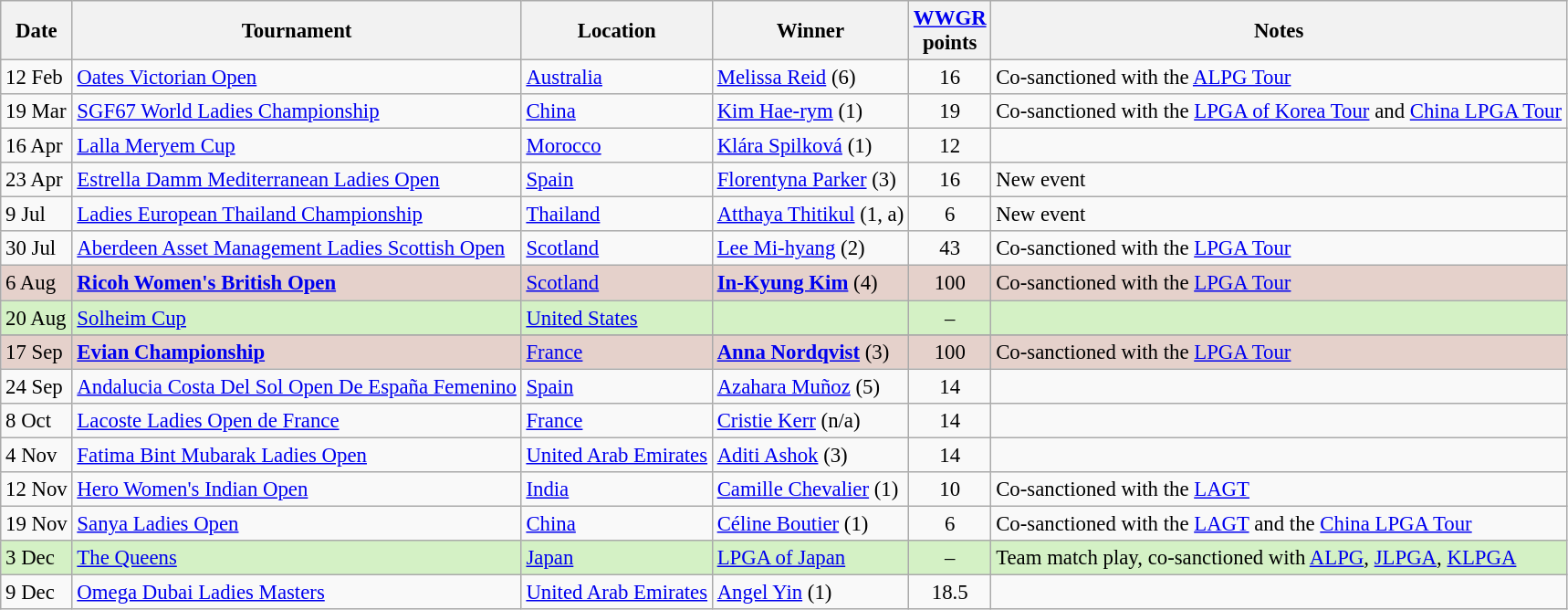<table class="wikitable sortable" style="font-size:95%">
<tr>
<th>Date</th>
<th>Tournament</th>
<th>Location</th>
<th>Winner</th>
<th><a href='#'>WWGR</a><br>points</th>
<th>Notes</th>
</tr>
<tr>
<td>12 Feb</td>
<td><a href='#'>Oates Victorian Open</a></td>
<td><a href='#'>Australia</a></td>
<td> <a href='#'>Melissa Reid</a> (6)</td>
<td align=center>16</td>
<td>Co-sanctioned with the <a href='#'>ALPG Tour</a></td>
</tr>
<tr>
<td>19 Mar</td>
<td><a href='#'>SGF67 World Ladies Championship</a></td>
<td><a href='#'>China</a></td>
<td> <a href='#'>Kim Hae-rym</a> (1)</td>
<td align=center>19</td>
<td>Co-sanctioned with the <a href='#'>LPGA of Korea Tour</a> and <a href='#'>China LPGA Tour</a></td>
</tr>
<tr>
<td>16 Apr</td>
<td><a href='#'>Lalla Meryem Cup</a></td>
<td><a href='#'>Morocco</a></td>
<td> <a href='#'>Klára Spilková</a> (1)</td>
<td align=center>12</td>
<td></td>
</tr>
<tr>
<td>23 Apr</td>
<td><a href='#'>Estrella Damm Mediterranean Ladies Open</a></td>
<td><a href='#'>Spain</a></td>
<td> <a href='#'>Florentyna Parker</a> (3)</td>
<td align=center>16</td>
<td>New event</td>
</tr>
<tr>
<td>9 Jul</td>
<td><a href='#'>Ladies European Thailand Championship</a></td>
<td><a href='#'>Thailand</a></td>
<td> <a href='#'>Atthaya Thitikul</a> (1, a)</td>
<td align=center>6</td>
<td>New event</td>
</tr>
<tr>
<td>30 Jul</td>
<td><a href='#'>Aberdeen Asset Management Ladies Scottish Open</a></td>
<td><a href='#'>Scotland</a></td>
<td> <a href='#'>Lee Mi-hyang</a> (2)</td>
<td align=center>43</td>
<td>Co-sanctioned with the <a href='#'>LPGA Tour</a></td>
</tr>
<tr style="background:#e5d1cb;">
<td>6 Aug</td>
<td><strong><a href='#'>Ricoh Women's British Open</a></strong></td>
<td><a href='#'>Scotland</a></td>
<td> <strong><a href='#'>In-Kyung Kim</a></strong> (4)</td>
<td align=center>100</td>
<td>Co-sanctioned with the <a href='#'>LPGA Tour</a></td>
</tr>
<tr style="background:#D4F1C5;">
<td>20 Aug</td>
<td><a href='#'>Solheim Cup</a></td>
<td><a href='#'>United States</a></td>
<td></td>
<td align=center>–</td>
<td></td>
</tr>
<tr>
</tr>
<tr style="background:#e5d1cb;">
<td>17 Sep</td>
<td><strong><a href='#'>Evian Championship</a></strong></td>
<td><a href='#'>France</a></td>
<td> <strong><a href='#'>Anna Nordqvist</a></strong> (3)</td>
<td align=center>100</td>
<td>Co-sanctioned with the <a href='#'>LPGA Tour</a></td>
</tr>
<tr>
<td>24 Sep</td>
<td><a href='#'>Andalucia Costa Del Sol Open De España Femenino</a></td>
<td><a href='#'>Spain</a></td>
<td> <a href='#'>Azahara Muñoz</a> (5)</td>
<td align=center>14</td>
<td></td>
</tr>
<tr>
<td>8 Oct</td>
<td><a href='#'>Lacoste Ladies Open de France</a></td>
<td><a href='#'>France</a></td>
<td> <a href='#'>Cristie Kerr</a> (n/a)</td>
<td align=center>14</td>
<td></td>
</tr>
<tr>
<td>4 Nov</td>
<td><a href='#'>Fatima Bint Mubarak Ladies Open</a></td>
<td><a href='#'>United Arab Emirates</a></td>
<td> <a href='#'>Aditi Ashok</a> (3)</td>
<td align=center>14</td>
<td></td>
</tr>
<tr>
<td>12 Nov</td>
<td><a href='#'>Hero Women's Indian Open</a></td>
<td><a href='#'>India</a></td>
<td> <a href='#'>Camille Chevalier</a> (1)</td>
<td align=center>10</td>
<td>Co-sanctioned with the <a href='#'>LAGT</a></td>
</tr>
<tr>
<td>19 Nov</td>
<td><a href='#'>Sanya Ladies Open</a></td>
<td><a href='#'>China</a></td>
<td> <a href='#'>Céline Boutier</a> (1)</td>
<td align=center>6</td>
<td>Co-sanctioned with the <a href='#'>LAGT</a> and the <a href='#'>China LPGA Tour</a></td>
</tr>
<tr style="background:#D4F1C5;">
<td>3 Dec</td>
<td><a href='#'>The Queens</a></td>
<td><a href='#'>Japan</a></td>
<td> <a href='#'>LPGA of Japan</a></td>
<td align=center>–</td>
<td>Team match play, co-sanctioned with <a href='#'>ALPG</a>, <a href='#'>JLPGA</a>, <a href='#'>KLPGA</a></td>
</tr>
<tr>
<td>9 Dec</td>
<td><a href='#'>Omega Dubai Ladies Masters</a></td>
<td><a href='#'>United Arab Emirates</a></td>
<td> <a href='#'>Angel Yin</a> (1)</td>
<td align=center>18.5</td>
<td></td>
</tr>
</table>
